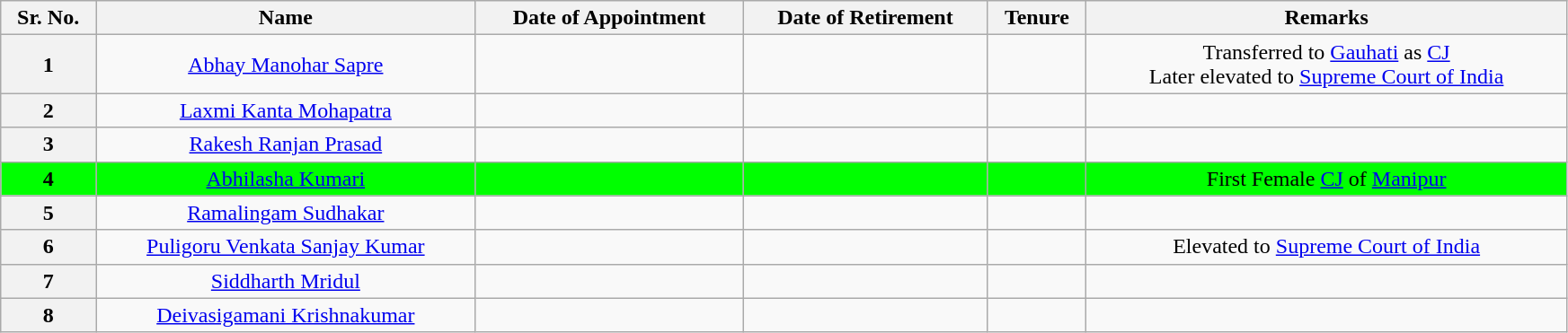<table class="wikitable sortable" style="text-align:center" width="92%">
<tr>
<th>Sr. No.</th>
<th>Name</th>
<th>Date of Appointment</th>
<th>Date of Retirement</th>
<th>Tenure</th>
<th>Remarks</th>
</tr>
<tr>
<th>1</th>
<td><a href='#'>Abhay Manohar Sapre</a></td>
<td></td>
<td></td>
<td></td>
<td>Transferred to <a href='#'>Gauhati</a> as <a href='#'>CJ</a> <br> Later elevated to <a href='#'>Supreme Court of India</a></td>
</tr>
<tr>
<th>2</th>
<td><a href='#'>Laxmi Kanta Mohapatra</a></td>
<td></td>
<td></td>
<td></td>
<td></td>
</tr>
<tr>
<th>3</th>
<td><a href='#'>Rakesh Ranjan Prasad</a></td>
<td></td>
<td></td>
<td></td>
<td></td>
</tr>
<tr>
<th style="background:lime;">4</th>
<td style="background:lime;"><a href='#'>Abhilasha Kumari</a></td>
<td style="background:lime;"></td>
<td style="background:lime;"></td>
<td style="background:lime;"></td>
<td style="background:lime;">First Female <a href='#'>CJ</a> of <a href='#'>Manipur</a></td>
</tr>
<tr>
<th>5</th>
<td><a href='#'>Ramalingam Sudhakar</a></td>
<td></td>
<td></td>
<td></td>
<td></td>
</tr>
<tr>
<th>6</th>
<td><a href='#'>Puligoru Venkata Sanjay Kumar</a></td>
<td></td>
<td></td>
<td></td>
<td>Elevated to <a href='#'>Supreme Court of India</a></td>
</tr>
<tr>
<th>7</th>
<td><a href='#'>Siddharth Mridul</a></td>
<td></td>
<td></td>
<td></td>
<td></td>
</tr>
<tr>
<th>8</th>
<td><a href='#'>Deivasigamani Krishnakumar</a></td>
<td></td>
<td></td>
<td></td>
<td></td>
</tr>
</table>
